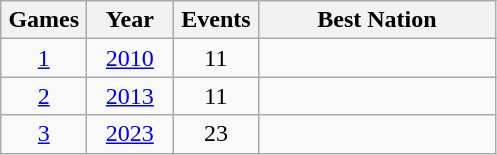<table class=wikitable>
<tr>
<th width=50>Games</th>
<th width=50>Year</th>
<th width=50>Events</th>
<th width=150>Best Nation</th>
</tr>
<tr>
<td align=center><a href='#'>1</a></td>
<td align=center><a href='#'>2010</a></td>
<td align=center>11</td>
<td></td>
</tr>
<tr>
<td align=center><a href='#'>2</a></td>
<td align=center><a href='#'>2013</a></td>
<td align=center>11</td>
<td></td>
</tr>
<tr>
<td align=center><a href='#'>3</a></td>
<td align=center><a href='#'>2023</a></td>
<td align=center>23</td>
<td></td>
</tr>
</table>
